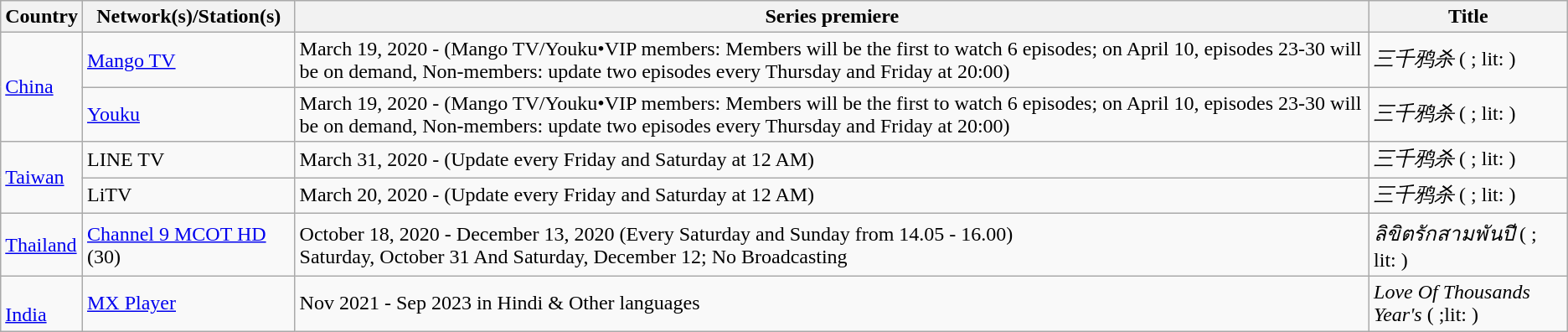<table class="wikitable">
<tr>
<th>Country</th>
<th>Network(s)/Station(s)</th>
<th>Series premiere</th>
<th>Title</th>
</tr>
<tr>
<td rowspan="2"> <a href='#'>China</a></td>
<td><a href='#'>Mango TV</a></td>
<td>March 19, 2020 - (Mango TV/Youku•VIP members: Members will be the first to watch 6 episodes; on April 10, episodes 23-30 will be on demand, Non-members: update two episodes every Thursday and Friday at 20:00)</td>
<td><em>三千鸦杀</em> (<em> </em>; lit: <em> </em>)</td>
</tr>
<tr>
<td><a href='#'>Youku</a></td>
<td>March 19, 2020 - (Mango TV/Youku•VIP members: Members will be the first to watch 6 episodes; on April 10, episodes 23-30 will be on demand, Non-members: update two episodes every Thursday and Friday at 20:00)</td>
<td><em>三千鸦杀</em> (<em> </em>; lit: <em> </em>)</td>
</tr>
<tr>
<td rowspan="2"> <a href='#'>Taiwan</a></td>
<td>LINE TV</td>
<td>March 31, 2020 - (Update every Friday and Saturday at 12 AM)</td>
<td><em>三千鸦杀</em> (<em> </em>; lit: <em> </em>)</td>
</tr>
<tr>
<td>LiTV</td>
<td>March 20, 2020 - (Update every Friday and Saturday at 12 AM)</td>
<td><em>三千鸦杀</em> (<em> </em>; lit: <em> </em>)</td>
</tr>
<tr>
<td> <a href='#'>Thailand</a></td>
<td><a href='#'>Channel 9 MCOT HD</a> (30)</td>
<td>October 18, 2020 - December 13, 2020  (Every Saturday and Sunday from 14.05 - 16.00) <br> Saturday, October 31 And Saturday, December 12; No Broadcasting</td>
<td><em>ลิขิตรักสามพันปี</em> (<em> </em>; lit: <em> </em>)</td>
</tr>
<tr>
<td><br><a href='#'>India</a></td>
<td><a href='#'>MX Player</a></td>
<td>Nov 2021 - Sep 2023 in Hindi & Other languages</td>
<td><em>Love Of Thousands Year's </em> (<em> </em>;lit: <em> </em>)</td>
</tr>
</table>
